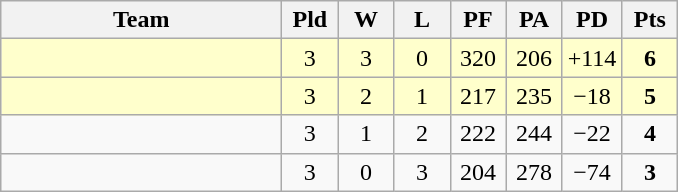<table class=wikitable style="text-align:center">
<tr>
<th width=180>Team</th>
<th width=30>Pld</th>
<th width=30>W</th>
<th width=30>L</th>
<th width=30>PF</th>
<th width=30>PA</th>
<th width=30>PD</th>
<th width=30>Pts</th>
</tr>
<tr align=center bgcolor="#ffffcc">
<td align="left"></td>
<td>3</td>
<td>3</td>
<td>0</td>
<td>320</td>
<td>206</td>
<td>+114</td>
<td><strong>6</strong></td>
</tr>
<tr align=center bgcolor="#ffffcc">
<td align="left"></td>
<td>3</td>
<td>2</td>
<td>1</td>
<td>217</td>
<td>235</td>
<td>−18</td>
<td><strong>5</strong></td>
</tr>
<tr>
<td align="left"></td>
<td>3</td>
<td>1</td>
<td>2</td>
<td>222</td>
<td>244</td>
<td>−22</td>
<td><strong>4</strong></td>
</tr>
<tr>
<td align="left"></td>
<td>3</td>
<td>0</td>
<td>3</td>
<td>204</td>
<td>278</td>
<td>−74</td>
<td><strong>3</strong></td>
</tr>
</table>
